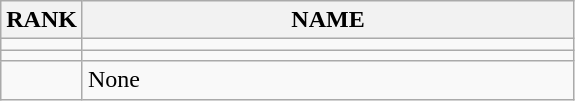<table class="wikitable">
<tr>
<th>RANK</th>
<th style="width: 20em">NAME</th>
</tr>
<tr>
<td align="center"></td>
<td></td>
</tr>
<tr>
<td align="center"></td>
<td></td>
</tr>
<tr>
<td align="center"></td>
<td>None</td>
</tr>
</table>
